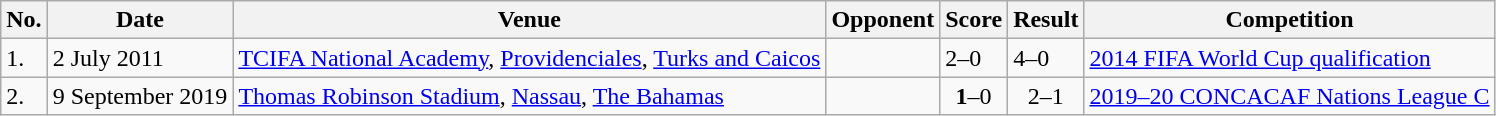<table class="wikitable">
<tr>
<th>No.</th>
<th>Date</th>
<th>Venue</th>
<th>Opponent</th>
<th>Score</th>
<th>Result</th>
<th>Competition</th>
</tr>
<tr>
<td>1.</td>
<td>2 July 2011</td>
<td><a href='#'>TCIFA National Academy</a>, <a href='#'>Providenciales</a>, <a href='#'>Turks and Caicos</a></td>
<td></td>
<td>2–0</td>
<td>4–0</td>
<td><a href='#'>2014 FIFA World Cup qualification</a></td>
</tr>
<tr>
<td>2.</td>
<td>9 September 2019</td>
<td><a href='#'>Thomas Robinson Stadium</a>, <a href='#'>Nassau</a>, <a href='#'>The Bahamas</a></td>
<td></td>
<td align=center><strong>1</strong>–0</td>
<td align=center>2–1</td>
<td><a href='#'>2019–20 CONCACAF Nations League C</a></td>
</tr>
</table>
